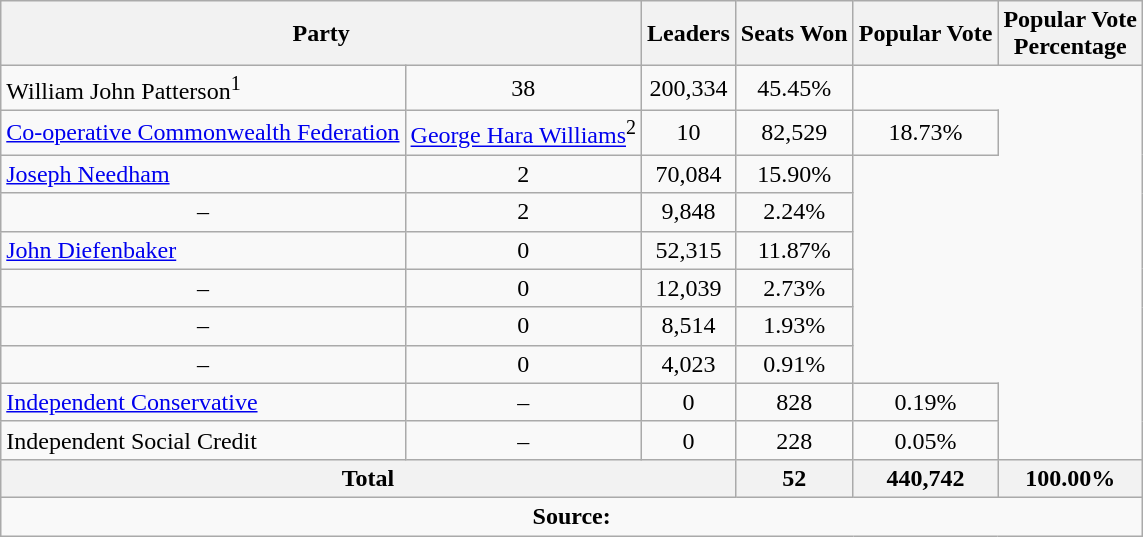<table class="wikitable">
<tr>
<th colspan="2">Party</th>
<th>Leaders</th>
<th>Seats Won</th>
<th>Popular Vote</th>
<th>Popular Vote<br>Percentage</th>
</tr>
<tr>
<td>William John Patterson<sup>1</sup></td>
<td align=center>38</td>
<td align=center>200,334</td>
<td align=center>45.45%</td>
</tr>
<tr>
<td><a href='#'>Co-operative Commonwealth Federation</a></td>
<td><a href='#'>George Hara Williams</a><sup>2</sup></td>
<td align=center>10</td>
<td align=center>82,529</td>
<td align=center>18.73%</td>
</tr>
<tr>
<td><a href='#'>Joseph Needham</a></td>
<td align=center>2</td>
<td align=center>70,084</td>
<td align=center>15.90%</td>
</tr>
<tr>
<td align=center>–</td>
<td align=center>2</td>
<td align=center>9,848</td>
<td align=center>2.24%</td>
</tr>
<tr>
<td><a href='#'>John Diefenbaker</a></td>
<td align=center>0</td>
<td align=center>52,315</td>
<td align=center>11.87%</td>
</tr>
<tr>
<td align=center>–</td>
<td align=center>0</td>
<td align=center>12,039</td>
<td align=center>2.73%</td>
</tr>
<tr>
<td align=center>–</td>
<td align=center>0</td>
<td align=center>8,514</td>
<td align=center>1.93%</td>
</tr>
<tr>
<td align=center>–</td>
<td align=center>0</td>
<td align=center>4,023</td>
<td align=center>0.91%</td>
</tr>
<tr>
<td><a href='#'>Independent Conservative</a></td>
<td align=center>–</td>
<td align=center>0</td>
<td align=center>828</td>
<td align=center>0.19%</td>
</tr>
<tr>
<td>Independent Social Credit</td>
<td align=center>–</td>
<td align=center>0</td>
<td align=center>228</td>
<td align=center>0.05%</td>
</tr>
<tr>
<th colspan=3>Total</th>
<th>52</th>
<th>440,742</th>
<th>100.00%</th>
</tr>
<tr>
<td align="center" colspan=6><strong>Source:</strong> </td>
</tr>
</table>
